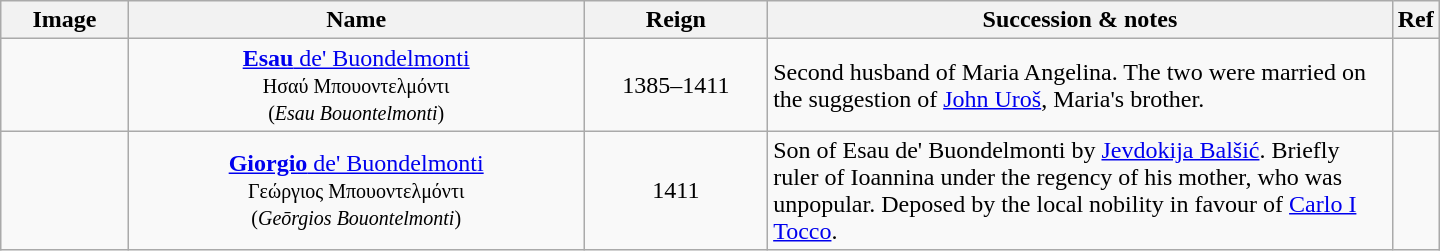<table class="wikitable" style="width:960px">
<tr>
<th width="80px">Image</th>
<th width="310px">Name</th>
<th width="120px">Reign</th>
<th width="430px">Succession & notes</th>
<th width="20px">Ref</th>
</tr>
<tr>
<td></td>
<td align="center"><a href='#'><strong>Esau</strong> de' Buondelmonti</a><br><small>Ησαύ Μπουοντελμόντι</small><br><small>(<em>Esau Bouontelmonti</em>)</small></td>
<td align="center">1385–1411</td>
<td>Second husband of Maria Angelina. The two were married on the suggestion of <a href='#'>John Uroš</a>, Maria's brother.</td>
<td><br></td>
</tr>
<tr>
<td></td>
<td align="center"><a href='#'><strong>Giorgio</strong> de' Buondelmonti</a><br><small>Γεώργιος Μπουοντελμόντι</small><br><small>(<em>Geōrgios Bouontelmonti</em>)</small></td>
<td align="center">1411</td>
<td>Son of Esau de' Buondelmonti by <a href='#'>Jevdokija Balšić</a>. Briefly ruler of Ioannina under the regency of his mother, who was unpopular. Deposed by the local nobility in favour of <a href='#'>Carlo I Tocco</a>.</td>
<td></td>
</tr>
</table>
